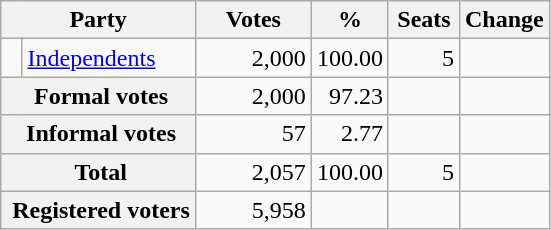<table class="wikitable" style="text-align:right; margin-bottom:0">
<tr>
<th style="width:10px" colspan=3>Party</th>
<th style="width:70px;">Votes</th>
<th style="width:40px;">%</th>
<th style="width:40px;">Seats</th>
<th style="width:40px;">Change</th>
</tr>
<tr>
<td> </td>
<td style="text-align:left;" colspan="2"><a href='#'>Independents</a></td>
<td>2,000</td>
<td>100.00</td>
<td>5</td>
<td></td>
</tr>
<tr>
<th colspan="3" rowspan="1"> Formal votes</th>
<td>2,000</td>
<td>97.23</td>
<td></td>
<td></td>
</tr>
<tr>
<th colspan="3" rowspan="1"> Informal votes</th>
<td>57</td>
<td>2.77</td>
<td></td>
<td></td>
</tr>
<tr>
<th colspan="3" rowspan="1"> Total</th>
<td>2,057</td>
<td>100.00</td>
<td>5</td>
<td></td>
</tr>
<tr>
<th colspan="3" rowspan="1"> Registered voters</th>
<td>5,958</td>
<td></td>
<td></td>
<td></td>
</tr>
</table>
